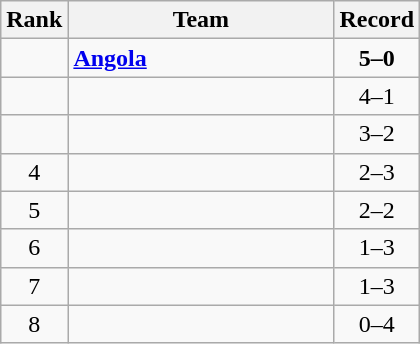<table class=wikitable style="text-align:center;">
<tr>
<th>Rank</th>
<th width=170>Team</th>
<th>Record</th>
</tr>
<tr>
<td></td>
<td align=left> <strong><a href='#'>Angola</a></strong></td>
<td><strong>5–0</strong></td>
</tr>
<tr>
<td></td>
<td align=left></td>
<td>4–1</td>
</tr>
<tr>
<td></td>
<td align=left></td>
<td>3–2</td>
</tr>
<tr>
<td>4</td>
<td align=left></td>
<td>2–3</td>
</tr>
<tr>
<td>5</td>
<td align=left></td>
<td>2–2</td>
</tr>
<tr>
<td>6</td>
<td align=left></td>
<td>1–3</td>
</tr>
<tr>
<td>7</td>
<td align=left></td>
<td>1–3</td>
</tr>
<tr>
<td>8</td>
<td align=left></td>
<td>0–4</td>
</tr>
</table>
